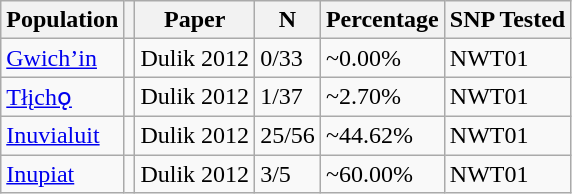<table class="wikitable">
<tr>
<th>Population</th>
<th></th>
<th>Paper</th>
<th>N</th>
<th>Percentage</th>
<th>SNP Tested</th>
</tr>
<tr>
<td><a href='#'>Gwich’in</a></td>
<td></td>
<td>Dulik 2012</td>
<td>0/33</td>
<td>~0.00%</td>
<td>NWT01</td>
</tr>
<tr>
<td><a href='#'>Tłįchǫ</a></td>
<td></td>
<td>Dulik 2012</td>
<td>1/37</td>
<td>~2.70%</td>
<td>NWT01</td>
</tr>
<tr>
<td><a href='#'>Inuvialuit</a></td>
<td></td>
<td>Dulik 2012</td>
<td>25/56</td>
<td>~44.62%</td>
<td>NWT01</td>
</tr>
<tr>
<td><a href='#'>Inupiat</a></td>
<td></td>
<td>Dulik 2012</td>
<td>3/5</td>
<td>~60.00%</td>
<td>NWT01</td>
</tr>
</table>
